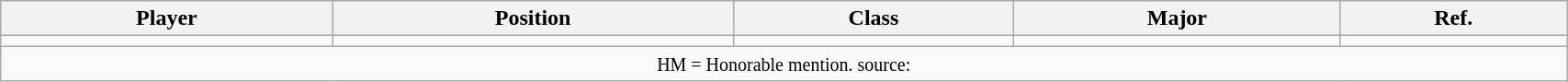<table class="wikitable" style="width: 90%;text-align: center;">
<tr>
<th style=>Player</th>
<th style=>Position</th>
<th style=>Class</th>
<th style=>Major</th>
<th style=>Ref.</th>
</tr>
<tr align="center">
<td></td>
<td></td>
<td></td>
<td></td>
<td></td>
</tr>
<tr>
<td colspan="5"><small>HM = Honorable mention. source: </small></td>
</tr>
</table>
